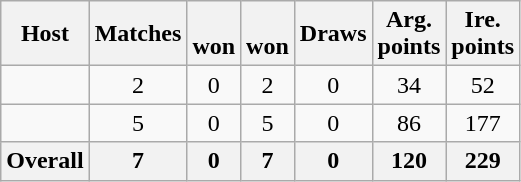<table class="wikitable sortable" style=text-align:center>
<tr>
<th>Host</th>
<th>Matches</th>
<th><br>won</th>
<th><br>won</th>
<th>Draws</th>
<th>Arg.<br>points</th>
<th>Ire.<br>points</th>
</tr>
<tr>
<td align=left></td>
<td>2</td>
<td>0</td>
<td>2</td>
<td>0</td>
<td>34</td>
<td>52</td>
</tr>
<tr>
<td align=left></td>
<td>5</td>
<td>0</td>
<td>5</td>
<td>0</td>
<td>86</td>
<td>177</td>
</tr>
<tr>
<th>Overall</th>
<th>7</th>
<th>0</th>
<th>7</th>
<th>0</th>
<th>120</th>
<th>229</th>
</tr>
</table>
